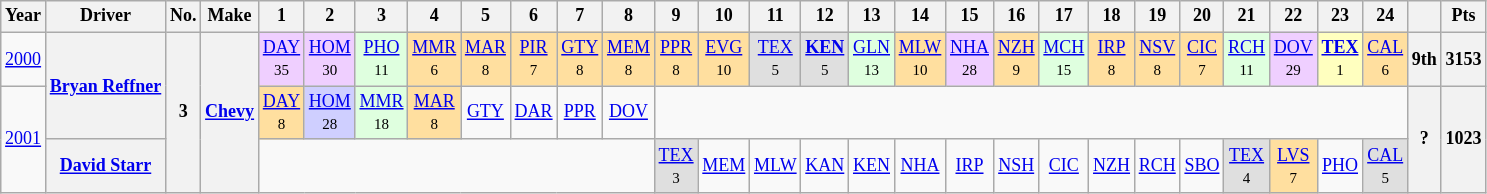<table class="wikitable" style="text-align:center; font-size:75%">
<tr>
<th>Year</th>
<th>Driver</th>
<th>No.</th>
<th>Make</th>
<th>1</th>
<th>2</th>
<th>3</th>
<th>4</th>
<th>5</th>
<th>6</th>
<th>7</th>
<th>8</th>
<th>9</th>
<th>10</th>
<th>11</th>
<th>12</th>
<th>13</th>
<th>14</th>
<th>15</th>
<th>16</th>
<th>17</th>
<th>18</th>
<th>19</th>
<th>20</th>
<th>21</th>
<th>22</th>
<th>23</th>
<th>24</th>
<th></th>
<th>Pts</th>
</tr>
<tr>
<td><a href='#'>2000</a></td>
<th rowspan="2"><a href='#'>Bryan Reffner</a></th>
<th rowspan="3">3</th>
<th rowspan="3"><a href='#'>Chevy</a></th>
<td style="background:#EFCFFF;"><a href='#'>DAY</a><br><small>35</small></td>
<td style="background:#EFCFFF;"><a href='#'>HOM</a><br><small>30</small></td>
<td style="background:#DFFFDF;"><a href='#'>PHO</a><br><small>11</small></td>
<td style="background:#FFDF9F;"><a href='#'>MMR</a><br><small>6</small></td>
<td style="background:#FFDF9F;"><a href='#'>MAR</a><br><small>8</small></td>
<td style="background:#FFDF9F;"><a href='#'>PIR</a><br><small>7</small></td>
<td style="background:#FFDF9F;"><a href='#'>GTY</a><br><small>8</small></td>
<td style="background:#FFDF9F;"><a href='#'>MEM</a><br><small>8</small></td>
<td style="background:#FFDF9F;"><a href='#'>PPR</a><br><small>8</small></td>
<td style="background:#FFDF9F;"><a href='#'>EVG</a><br><small>10</small></td>
<td style="background:#DFDFDF;"><a href='#'>TEX</a><br><small>5</small></td>
<td style="background:#DFDFDF;"><strong><a href='#'>KEN</a></strong><br><small>5</small></td>
<td style="background:#DFFFDF;"><a href='#'>GLN</a><br><small>13</small></td>
<td style="background:#FFDF9F;"><a href='#'>MLW</a><br><small>10</small></td>
<td style="background:#EFCFFF;"><a href='#'>NHA</a><br><small>28</small></td>
<td style="background:#FFDF9F;"><a href='#'>NZH</a><br><small>9</small></td>
<td style="background:#DFFFDF;"><a href='#'>MCH</a><br><small>15</small></td>
<td style="background:#FFDF9F;"><a href='#'>IRP</a><br><small>8</small></td>
<td style="background:#FFDF9F;"><a href='#'>NSV</a><br><small>8</small></td>
<td style="background:#FFDF9F;"><a href='#'>CIC</a><br><small>7</small></td>
<td style="background:#DFFFDF;"><a href='#'>RCH</a><br><small>11</small></td>
<td style="background:#EFCFFF;"><a href='#'>DOV</a><br><small>29</small></td>
<td style="background:#FFFFBF;"><strong><a href='#'>TEX</a></strong><br><small>1</small></td>
<td style="background:#FFDF9F;"><a href='#'>CAL</a><br><small>6</small></td>
<th>9th</th>
<th>3153</th>
</tr>
<tr>
<td rowspan="2"><a href='#'>2001</a></td>
<td style="background:#FFDF9F;"><a href='#'>DAY</a><br><small>8</small></td>
<td style="background:#CFCFFF;"><a href='#'>HOM</a><br><small>28</small></td>
<td style="background:#DFFFDF;"><a href='#'>MMR</a><br><small>18</small></td>
<td style="background:#FFDF9F;"><a href='#'>MAR</a><br><small>8</small></td>
<td><a href='#'>GTY</a></td>
<td><a href='#'>DAR</a></td>
<td><a href='#'>PPR</a></td>
<td><a href='#'>DOV</a></td>
<td colspan=16></td>
<th rowspan="2">?</th>
<th rowspan="2">1023</th>
</tr>
<tr>
<th><a href='#'>David Starr</a></th>
<td colspan="8"></td>
<td style="background:#DFDFDF;"><a href='#'>TEX</a><br><small>3</small></td>
<td><a href='#'>MEM</a></td>
<td><a href='#'>MLW</a></td>
<td><a href='#'>KAN</a></td>
<td><a href='#'>KEN</a></td>
<td><a href='#'>NHA</a></td>
<td><a href='#'>IRP</a></td>
<td><a href='#'>NSH</a></td>
<td><a href='#'>CIC</a></td>
<td><a href='#'>NZH</a></td>
<td><a href='#'>RCH</a></td>
<td><a href='#'>SBO</a></td>
<td style="background:#DFDFDF;"><a href='#'>TEX</a><br><small>4</small></td>
<td style="background:#FFDF9F;"><a href='#'>LVS</a><br><small>7</small></td>
<td><a href='#'>PHO</a></td>
<td style="background:#DFDFDF;"><a href='#'>CAL</a><br><small>5</small></td>
</tr>
</table>
